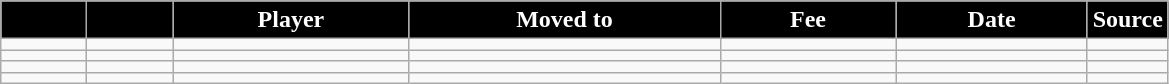<table class="wikitable plainrowheaders sortable" style="text-align:center">
<tr>
<th style="background:black; color:white; width:50px;"></th>
<th style="background:black; color:white; width:50px;"></th>
<th style="background:black; color:white; width:150px;">Player</th>
<th style="background:black; color:white; width:200px;">Moved to</th>
<th style="background:black; color:white; width:110px;">Fee</th>
<th style="background:black; color:white; width:120px;">Date</th>
<th style="background:black; color:white; width:25px;">Source</th>
</tr>
<tr>
<td align="center"></td>
<td align="center"></td>
<td align="left"></td>
<td align="left"></td>
<td align="center"></td>
<td></td>
<td></td>
</tr>
<tr>
<td align="center"></td>
<td align="center"></td>
<td align="left"></td>
<td align="left"></td>
<td align="center"></td>
<td></td>
<td></td>
</tr>
<tr>
<td align="center"></td>
<td align="center"></td>
<td align="left"></td>
<td align="left"></td>
<td align="center"></td>
<td></td>
<td></td>
</tr>
<tr>
<td align="center"></td>
<td align="center"></td>
<td align="left"></td>
<td align="left"></td>
<td align="center"></td>
<td></td>
</tr>
</table>
